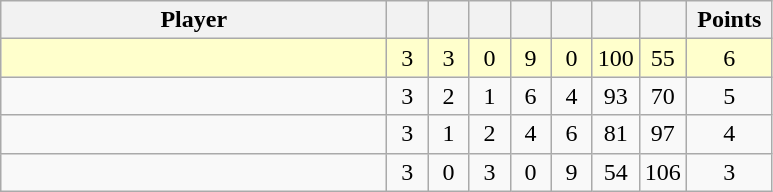<table class="wikitable" style="text-align:center;">
<tr>
<th width="250">Player</th>
<th width="20"></th>
<th width="20"></th>
<th width="20"></th>
<th width="20"></th>
<th width="20"></th>
<th width="20"></th>
<th width="20"></th>
<th width="50">Points</th>
</tr>
<tr style="background-color:#ffffcc;">
<td style="text-align:left;"></td>
<td>3</td>
<td>3</td>
<td>0</td>
<td>9</td>
<td>0</td>
<td>100</td>
<td>55</td>
<td>6</td>
</tr>
<tr>
<td style="text-align:left;"></td>
<td>3</td>
<td>2</td>
<td>1</td>
<td>6</td>
<td>4</td>
<td>93</td>
<td>70</td>
<td>5</td>
</tr>
<tr>
<td style="text-align:left;"></td>
<td>3</td>
<td>1</td>
<td>2</td>
<td>4</td>
<td>6</td>
<td>81</td>
<td>97</td>
<td>4</td>
</tr>
<tr>
<td style="text-align:left;"></td>
<td>3</td>
<td>0</td>
<td>3</td>
<td>0</td>
<td>9</td>
<td>54</td>
<td>106</td>
<td>3</td>
</tr>
</table>
